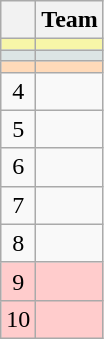<table class="wikitable" style="text-align:center">
<tr>
<th width=15></th>
<th>Team</th>
</tr>
<tr bgcolor="#F7F6A8">
<td></td>
<td align=left></td>
</tr>
<tr bgcolor="#DCE5E5">
<td></td>
<td align=left></td>
</tr>
<tr bgcolor="#FFDAB9">
<td></td>
<td align=left></td>
</tr>
<tr>
<td>4</td>
<td align=left></td>
</tr>
<tr>
<td>5</td>
<td align=left></td>
</tr>
<tr>
<td>6</td>
<td align=left></td>
</tr>
<tr>
<td>7</td>
<td align=left></td>
</tr>
<tr>
<td>8</td>
<td align=left></td>
</tr>
<tr bgcolor="#ffcccc">
<td>9</td>
<td align=left></td>
</tr>
<tr bgcolor="#ffcccc">
<td>10</td>
<td align=left></td>
</tr>
</table>
